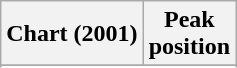<table class="wikitable sortable plainrowheaders" style="text-align:center">
<tr>
<th scope="col">Chart (2001)</th>
<th scope="col">Peak<br> position</th>
</tr>
<tr>
</tr>
<tr>
</tr>
</table>
